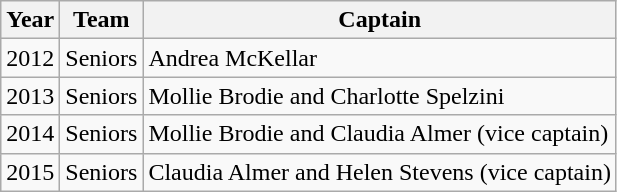<table class="wikitable">
<tr>
<th>Year</th>
<th>Team</th>
<th>Captain</th>
</tr>
<tr>
<td>2012</td>
<td>Seniors</td>
<td>Andrea McKellar</td>
</tr>
<tr>
<td>2013</td>
<td>Seniors</td>
<td>Mollie Brodie and Charlotte Spelzini</td>
</tr>
<tr>
<td>2014</td>
<td>Seniors</td>
<td>Mollie Brodie and Claudia Almer (vice captain)</td>
</tr>
<tr>
<td>2015</td>
<td>Seniors</td>
<td>Claudia Almer and Helen Stevens (vice captain)</td>
</tr>
</table>
